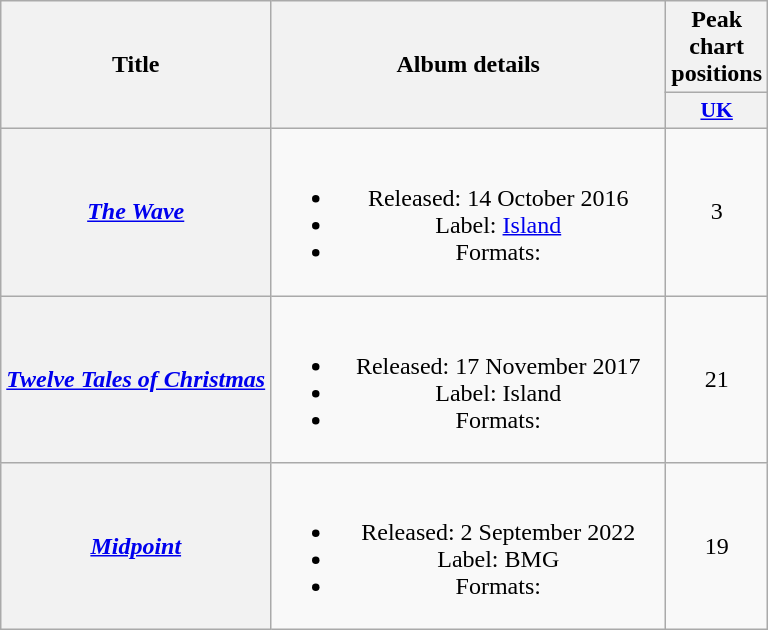<table class="wikitable plainrowheaders" style="text-align:center;">
<tr>
<th scope="col" rowspan="2">Title</th>
<th scope="col" rowspan="2" style="width:16em;">Album details</th>
<th scope="col" colspan="1">Peak chart positions</th>
</tr>
<tr>
<th scope="col" style="width:2.5em;font-size:90%;"><a href='#'>UK</a><br></th>
</tr>
<tr>
<th scope="row"><em><a href='#'>The Wave</a></em></th>
<td><br><ul><li>Released: 14 October 2016</li><li>Label: <a href='#'>Island</a></li><li>Formats: </li></ul></td>
<td>3</td>
</tr>
<tr>
<th scope="row"><em><a href='#'>Twelve Tales of Christmas</a></em></th>
<td><br><ul><li>Released: 17 November 2017</li><li>Label: Island</li><li>Formats:</li></ul></td>
<td>21</td>
</tr>
<tr>
<th scope="row"><em><a href='#'> Midpoint</a></em></th>
<td><br><ul><li>Released: 2 September 2022</li><li>Label: BMG</li><li>Formats:</li></ul></td>
<td>19</td>
</tr>
</table>
